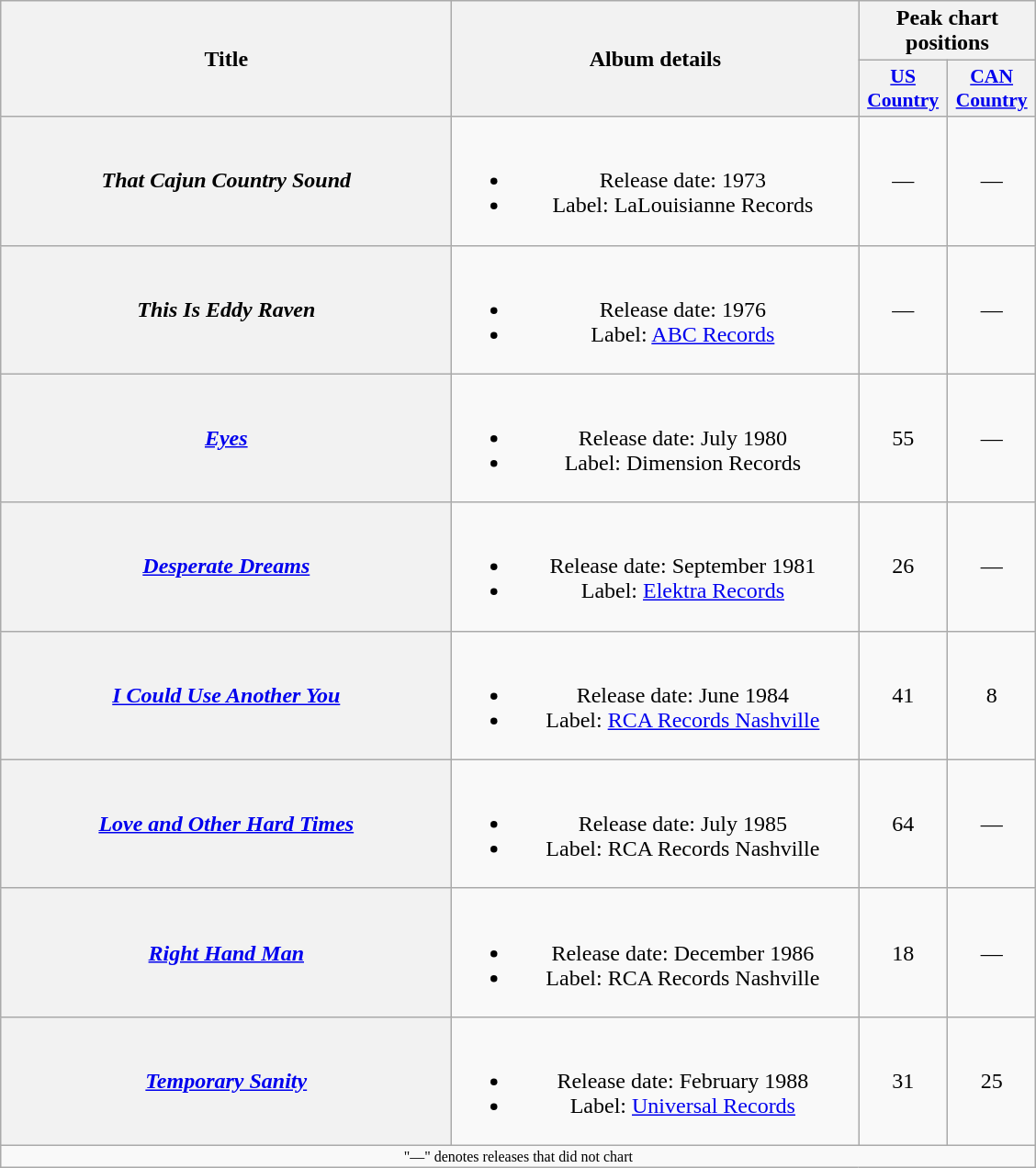<table class="wikitable plainrowheaders" style="text-align:center;">
<tr>
<th rowspan="2" style="width:20em;">Title</th>
<th rowspan="2" style="width:18em;">Album details</th>
<th colspan="2">Peak chart<br>positions</th>
</tr>
<tr>
<th style="width:4em;font-size:90%;"><a href='#'>US Country</a></th>
<th style="width:4em;font-size:90%;"><a href='#'>CAN Country</a></th>
</tr>
<tr>
<th scope="row"><em>That Cajun Country Sound</em></th>
<td><br><ul><li>Release date: 1973</li><li>Label: LaLouisianne Records</li></ul></td>
<td>—</td>
<td>—</td>
</tr>
<tr>
<th scope="row"><em>This Is Eddy Raven</em></th>
<td><br><ul><li>Release date: 1976</li><li>Label: <a href='#'>ABC Records</a></li></ul></td>
<td>—</td>
<td>—</td>
</tr>
<tr>
<th scope="row"><em><a href='#'>Eyes</a></em></th>
<td><br><ul><li>Release date: July 1980</li><li>Label: Dimension Records</li></ul></td>
<td>55</td>
<td>—</td>
</tr>
<tr>
<th scope="row"><em><a href='#'>Desperate Dreams</a></em></th>
<td><br><ul><li>Release date: September 1981</li><li>Label: <a href='#'>Elektra Records</a></li></ul></td>
<td>26</td>
<td>—</td>
</tr>
<tr>
<th scope="row"><em><a href='#'>I Could Use Another You</a></em></th>
<td><br><ul><li>Release date: June 1984</li><li>Label: <a href='#'>RCA Records Nashville</a></li></ul></td>
<td>41</td>
<td>8</td>
</tr>
<tr>
<th scope="row"><em><a href='#'>Love and Other Hard Times</a></em></th>
<td><br><ul><li>Release date: July 1985</li><li>Label: RCA Records Nashville</li></ul></td>
<td>64</td>
<td>—</td>
</tr>
<tr>
<th scope="row"><em><a href='#'>Right Hand Man</a></em></th>
<td><br><ul><li>Release date: December 1986</li><li>Label: RCA Records Nashville</li></ul></td>
<td>18</td>
<td>—</td>
</tr>
<tr>
<th scope="row"><em><a href='#'>Temporary Sanity</a></em></th>
<td><br><ul><li>Release date: February 1988</li><li>Label: <a href='#'>Universal Records</a></li></ul></td>
<td>31</td>
<td>25</td>
</tr>
<tr>
<td align="center" colspan="4" style="font-size:8pt">"—" denotes releases that did not chart</td>
</tr>
</table>
